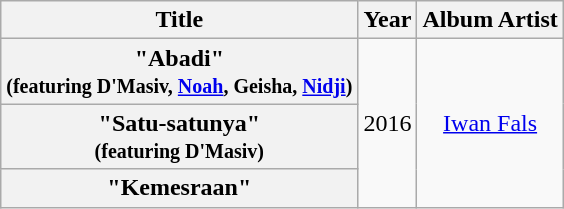<table class="wikitable plainrowheaders" style="text-align:center;">
<tr>
<th scope="col">Title</th>
<th scope="col">Year</th>
<th scope="col">Album Artist</th>
</tr>
<tr>
<th scope="row">"Abadi" <br><small>(featuring D'Masiv, <a href='#'>Noah</a>, Geisha, <a href='#'>Nidji</a>)</small></th>
<td rowspan= "3">2016</td>
<td rowspan= "3"><a href='#'>Iwan Fals</a></td>
</tr>
<tr>
<th scope="row">"Satu-satunya" <br><small>(featuring D'Masiv)</small></th>
</tr>
<tr>
<th scope="row">"Kemesraan"</th>
</tr>
</table>
